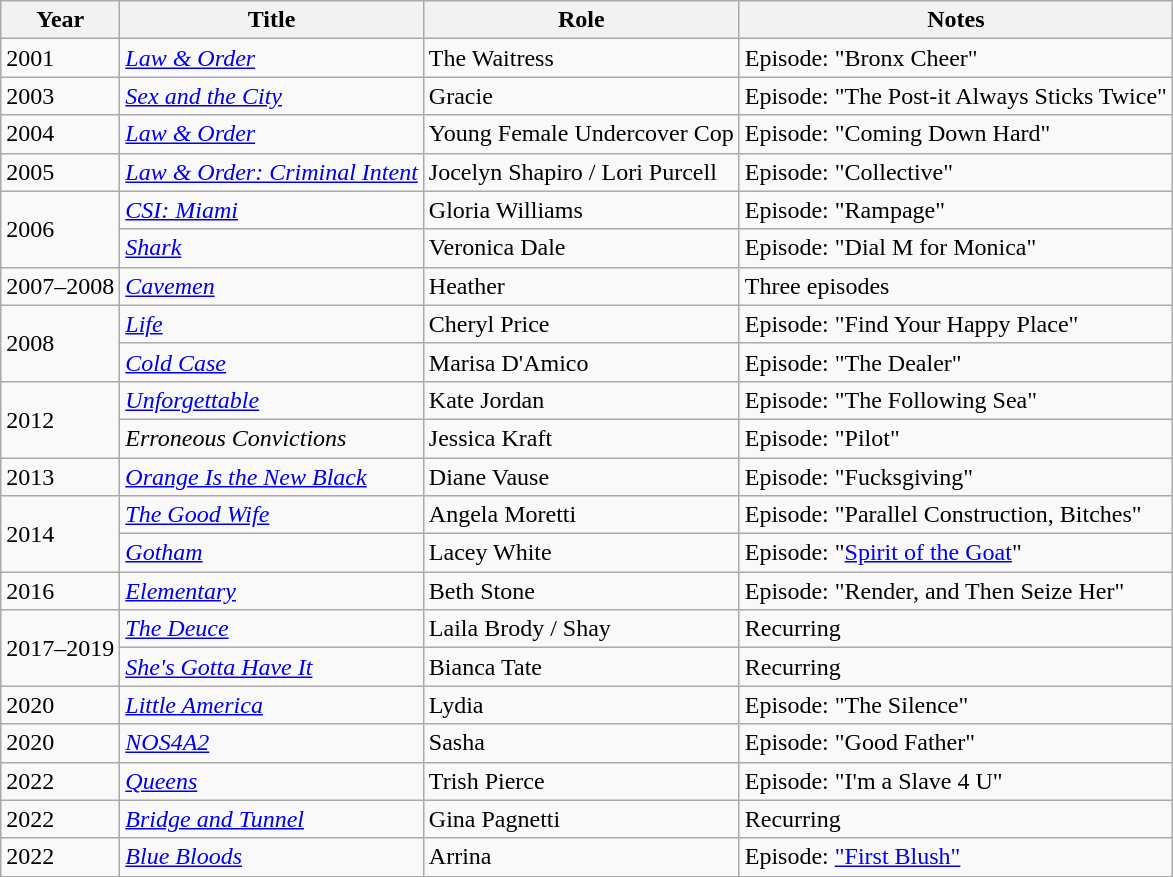<table class="wikitable sortable">
<tr>
<th>Year</th>
<th>Title</th>
<th>Role</th>
<th class="unsortable">Notes</th>
</tr>
<tr>
<td>2001</td>
<td><em><a href='#'>Law & Order</a></em></td>
<td>The Waitress</td>
<td>Episode: "Bronx Cheer"</td>
</tr>
<tr>
<td>2003</td>
<td><em><a href='#'>Sex and the City</a></em></td>
<td>Gracie</td>
<td>Episode: "The Post-it Always Sticks Twice"</td>
</tr>
<tr>
<td>2004</td>
<td><em><a href='#'>Law & Order</a></em></td>
<td>Young Female Undercover Cop</td>
<td>Episode: "Coming Down Hard"</td>
</tr>
<tr>
<td>2005</td>
<td><em><a href='#'>Law & Order: Criminal Intent</a></em></td>
<td>Jocelyn Shapiro / Lori Purcell</td>
<td>Episode: "Collective"</td>
</tr>
<tr>
<td rowspan=2>2006</td>
<td><em><a href='#'>CSI: Miami</a></em></td>
<td>Gloria Williams</td>
<td>Episode: "Rampage"</td>
</tr>
<tr>
<td><em><a href='#'>Shark</a></em></td>
<td>Veronica Dale</td>
<td>Episode: "Dial M for Monica"</td>
</tr>
<tr>
<td>2007–2008</td>
<td><em><a href='#'>Cavemen</a></em></td>
<td>Heather</td>
<td>Three episodes</td>
</tr>
<tr>
<td rowspan=2>2008</td>
<td><em><a href='#'>Life</a></em></td>
<td>Cheryl Price</td>
<td>Episode: "Find Your Happy Place"</td>
</tr>
<tr>
<td><em><a href='#'>Cold Case</a></em></td>
<td>Marisa D'Amico</td>
<td>Episode: "The Dealer"</td>
</tr>
<tr>
<td rowspan=2>2012</td>
<td><em><a href='#'>Unforgettable</a></em></td>
<td>Kate Jordan</td>
<td>Episode: "The Following Sea"</td>
</tr>
<tr>
<td><em>Erroneous Convictions</em></td>
<td>Jessica Kraft</td>
<td>Episode: "Pilot"</td>
</tr>
<tr>
<td>2013</td>
<td><em><a href='#'>Orange Is the New Black</a></em></td>
<td>Diane Vause</td>
<td>Episode: "Fucksgiving"</td>
</tr>
<tr>
<td rowspan=2>2014</td>
<td><em><a href='#'>The Good Wife</a></em></td>
<td>Angela Moretti</td>
<td>Episode: "Parallel Construction, Bitches"</td>
</tr>
<tr>
<td><em><a href='#'>Gotham</a></em></td>
<td>Lacey White</td>
<td>Episode: "<a href='#'>Spirit of the Goat</a>"</td>
</tr>
<tr>
<td>2016</td>
<td><em><a href='#'>Elementary</a></em></td>
<td>Beth Stone</td>
<td>Episode: "Render, and Then Seize Her"</td>
</tr>
<tr>
<td rowspan=2>2017–2019</td>
<td><em><a href='#'>The Deuce</a></em></td>
<td>Laila Brody / Shay</td>
<td>Recurring</td>
</tr>
<tr>
<td><em><a href='#'>She's Gotta Have It</a></em></td>
<td>Bianca Tate</td>
<td>Recurring</td>
</tr>
<tr>
<td>2020</td>
<td><em><a href='#'>Little America</a></em></td>
<td>Lydia</td>
<td>Episode: "The Silence"</td>
</tr>
<tr>
<td>2020</td>
<td><em><a href='#'>NOS4A2</a></em></td>
<td>Sasha</td>
<td>Episode: "Good Father"</td>
</tr>
<tr>
<td>2022</td>
<td><em><a href='#'>Queens</a></em></td>
<td>Trish Pierce</td>
<td>Episode: "I'm a Slave 4 U"</td>
</tr>
<tr>
<td>2022</td>
<td><em><a href='#'>Bridge and Tunnel</a></em></td>
<td>Gina Pagnetti</td>
<td>Recurring</td>
</tr>
<tr>
<td>2022</td>
<td><em><a href='#'>Blue Bloods</a></em></td>
<td>Arrina</td>
<td>Episode: <a href='#'>"First Blush"</a></td>
</tr>
</table>
